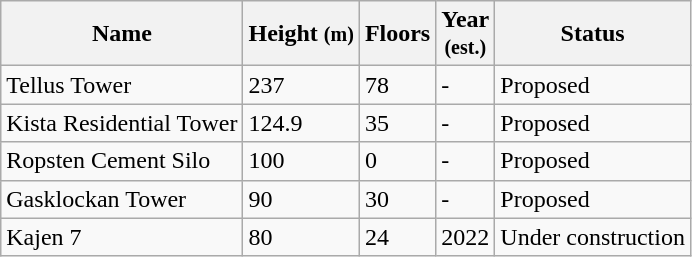<table class="wikitable">
<tr>
<th>Name</th>
<th>Height <small>(m)</small></th>
<th>Floors</th>
<th>Year<br><small>(est.)</small></th>
<th>Status</th>
</tr>
<tr>
<td>Tellus Tower</td>
<td>237</td>
<td>78</td>
<td>-</td>
<td>Proposed</td>
</tr>
<tr>
<td>Kista Residential Tower</td>
<td>124.9</td>
<td>35</td>
<td>-</td>
<td>Proposed</td>
</tr>
<tr>
<td>Ropsten Cement Silo</td>
<td>100</td>
<td>0</td>
<td>-</td>
<td>Proposed</td>
</tr>
<tr>
<td>Gasklockan Tower</td>
<td>90</td>
<td>30</td>
<td>-</td>
<td>Proposed</td>
</tr>
<tr>
<td>Kajen 7</td>
<td>80</td>
<td>24</td>
<td>2022</td>
<td>Under construction</td>
</tr>
</table>
